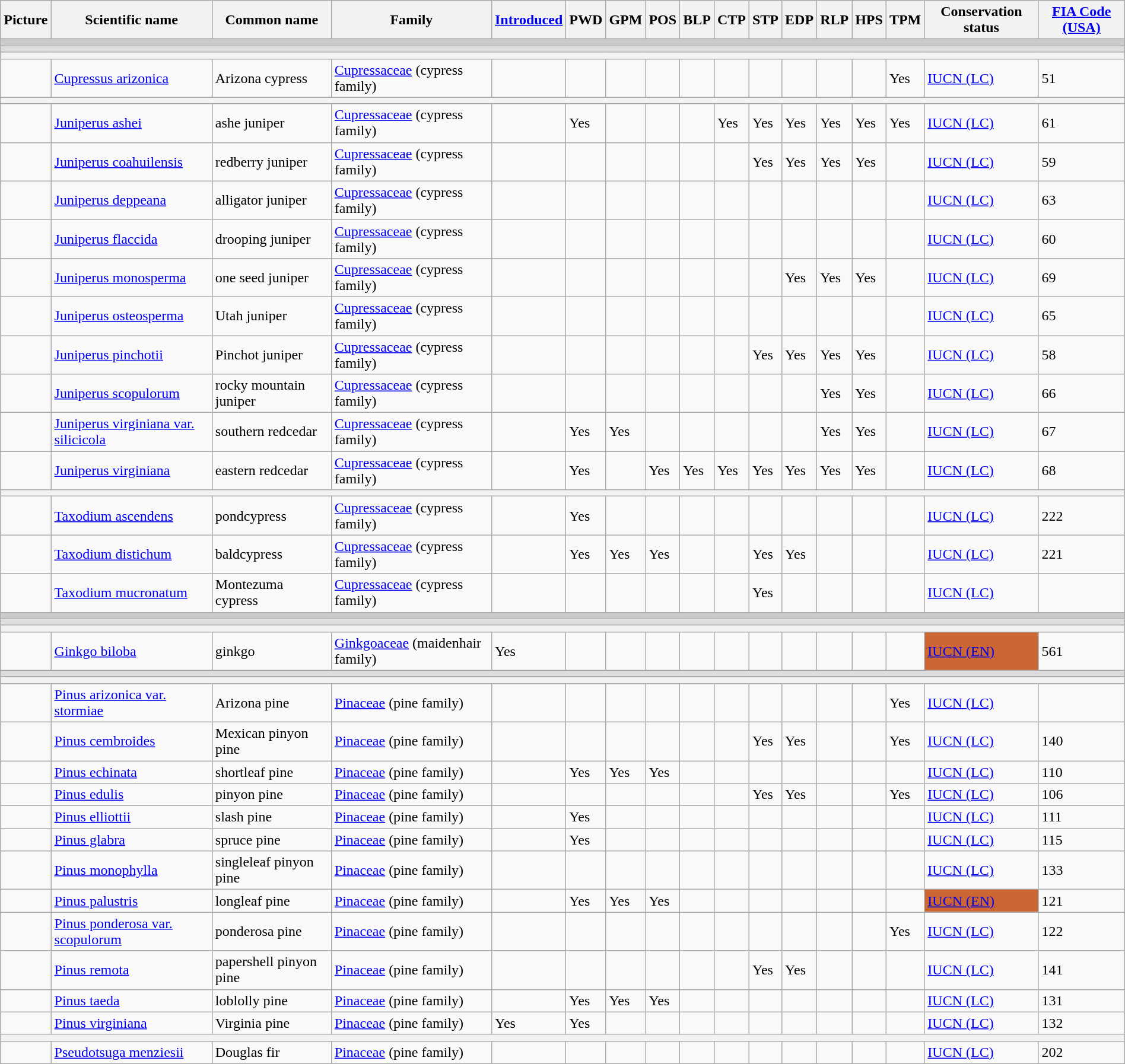<table class="wikitable sortable mw-collapsible" style="width: 100%;">
<tr>
<th class=unsortable>Picture</th>
<th>Scientific name</th>
<th>Common name</th>
<th>Family</th>
<th><a href='#'>Introduced</a></th>
<th>PWD</th>
<th>GPM</th>
<th>POS</th>
<th>BLP</th>
<th>CTP</th>
<th>STP</th>
<th>EDP</th>
<th>RLP</th>
<th>HPS</th>
<th>TPM</th>
<th>Conservation status</th>
<th><a href='#'>FIA Code (USA)</a></th>
</tr>
<tr>
<th colspan="17" style="background:#cbcbcb;"></th>
</tr>
<tr>
<th colspan="17" style="background:#dddddd;"></th>
</tr>
<tr>
<th colspan="17"></th>
</tr>
<tr>
<td></td>
<td><a href='#'>Cupressus arizonica</a></td>
<td>Arizona cypress</td>
<td><a href='#'>Cupressaceae</a> (cypress family)</td>
<td></td>
<td></td>
<td></td>
<td></td>
<td></td>
<td></td>
<td></td>
<td></td>
<td></td>
<td></td>
<td>Yes</td>
<td><a href='#'> IUCN (LC)</a></td>
<td>51</td>
</tr>
<tr>
<th colspan="17"></th>
</tr>
<tr>
<td></td>
<td><a href='#'>Juniperus ashei</a></td>
<td>ashe juniper</td>
<td><a href='#'>Cupressaceae</a> (cypress family)</td>
<td></td>
<td>Yes</td>
<td></td>
<td></td>
<td></td>
<td>Yes</td>
<td>Yes</td>
<td>Yes</td>
<td>Yes</td>
<td>Yes</td>
<td>Yes</td>
<td><a href='#'> IUCN (LC)</a></td>
<td>61</td>
</tr>
<tr>
<td></td>
<td><a href='#'>Juniperus coahuilensis</a></td>
<td>redberry juniper</td>
<td><a href='#'>Cupressaceae</a> (cypress family)</td>
<td></td>
<td></td>
<td></td>
<td></td>
<td></td>
<td></td>
<td>Yes</td>
<td>Yes</td>
<td>Yes</td>
<td>Yes</td>
<td></td>
<td><a href='#'> IUCN (LC)</a></td>
<td>59</td>
</tr>
<tr>
<td></td>
<td><a href='#'>Juniperus deppeana</a></td>
<td>alligator juniper</td>
<td><a href='#'>Cupressaceae</a> (cypress family)</td>
<td></td>
<td></td>
<td></td>
<td></td>
<td></td>
<td></td>
<td></td>
<td></td>
<td></td>
<td></td>
<td></td>
<td><a href='#'> IUCN (LC)</a></td>
<td>63</td>
</tr>
<tr>
<td></td>
<td><a href='#'>Juniperus flaccida</a></td>
<td>drooping juniper</td>
<td><a href='#'>Cupressaceae</a> (cypress family)</td>
<td></td>
<td></td>
<td></td>
<td></td>
<td></td>
<td></td>
<td></td>
<td></td>
<td></td>
<td></td>
<td></td>
<td><a href='#'> IUCN (LC)</a></td>
<td>60</td>
</tr>
<tr>
<td></td>
<td><a href='#'>Juniperus monosperma</a></td>
<td>one seed juniper</td>
<td><a href='#'>Cupressaceae</a> (cypress family)</td>
<td></td>
<td></td>
<td></td>
<td></td>
<td></td>
<td></td>
<td></td>
<td>Yes</td>
<td>Yes</td>
<td>Yes</td>
<td></td>
<td><a href='#'> IUCN (LC)</a></td>
<td>69</td>
</tr>
<tr>
<td></td>
<td><a href='#'>Juniperus osteosperma</a></td>
<td>Utah juniper</td>
<td><a href='#'>Cupressaceae</a> (cypress family)</td>
<td></td>
<td></td>
<td></td>
<td></td>
<td></td>
<td></td>
<td></td>
<td></td>
<td></td>
<td></td>
<td></td>
<td><a href='#'> IUCN (LC)</a></td>
<td>65</td>
</tr>
<tr>
<td></td>
<td><a href='#'>Juniperus pinchotii</a></td>
<td>Pinchot juniper</td>
<td><a href='#'>Cupressaceae</a> (cypress family)</td>
<td></td>
<td></td>
<td></td>
<td></td>
<td></td>
<td></td>
<td>Yes</td>
<td>Yes</td>
<td>Yes</td>
<td>Yes</td>
<td></td>
<td><a href='#'> IUCN (LC)</a></td>
<td>58</td>
</tr>
<tr>
<td></td>
<td><a href='#'>Juniperus scopulorum</a></td>
<td>rocky mountain juniper</td>
<td><a href='#'>Cupressaceae</a> (cypress family)</td>
<td></td>
<td></td>
<td></td>
<td></td>
<td></td>
<td></td>
<td></td>
<td></td>
<td>Yes</td>
<td>Yes</td>
<td></td>
<td><a href='#'> IUCN (LC)</a></td>
<td>66</td>
</tr>
<tr>
<td></td>
<td><a href='#'> Juniperus virginiana var. silicicola</a></td>
<td>southern redcedar</td>
<td><a href='#'>Cupressaceae</a> (cypress family)</td>
<td></td>
<td>Yes</td>
<td>Yes</td>
<td></td>
<td></td>
<td></td>
<td></td>
<td></td>
<td>Yes</td>
<td>Yes</td>
<td></td>
<td><a href='#'> IUCN (LC)</a></td>
<td>67</td>
</tr>
<tr>
<td></td>
<td><a href='#'>Juniperus virginiana</a></td>
<td>eastern redcedar</td>
<td><a href='#'>Cupressaceae</a> (cypress family)</td>
<td></td>
<td>Yes</td>
<td></td>
<td>Yes</td>
<td>Yes</td>
<td>Yes</td>
<td>Yes</td>
<td>Yes</td>
<td>Yes</td>
<td>Yes</td>
<td></td>
<td><a href='#'> IUCN (LC)</a></td>
<td>68</td>
</tr>
<tr>
<th colspan="17"></th>
</tr>
<tr>
<td></td>
<td><a href='#'>Taxodium ascendens</a></td>
<td>pondcypress</td>
<td><a href='#'>Cupressaceae</a> (cypress family)</td>
<td></td>
<td>Yes</td>
<td></td>
<td></td>
<td></td>
<td></td>
<td></td>
<td></td>
<td></td>
<td></td>
<td></td>
<td><a href='#'> IUCN (LC)</a></td>
<td>222</td>
</tr>
<tr>
<td></td>
<td><a href='#'>Taxodium distichum</a></td>
<td>baldcypress</td>
<td><a href='#'>Cupressaceae</a> (cypress family)</td>
<td></td>
<td>Yes</td>
<td>Yes</td>
<td>Yes</td>
<td></td>
<td></td>
<td>Yes</td>
<td>Yes</td>
<td></td>
<td></td>
<td></td>
<td><a href='#'> IUCN (LC)</a></td>
<td>221</td>
</tr>
<tr>
<td></td>
<td><a href='#'>Taxodium mucronatum</a></td>
<td>Montezuma cypress</td>
<td><a href='#'>Cupressaceae</a> (cypress family)</td>
<td></td>
<td></td>
<td></td>
<td></td>
<td></td>
<td></td>
<td>Yes</td>
<td></td>
<td></td>
<td></td>
<td></td>
<td><a href='#'> IUCN (LC)</a></td>
<td></td>
</tr>
<tr>
<th colspan="17" style="background:#cbcbcb;"></th>
</tr>
<tr>
<th colspan="17" style="background:#dddddd;"></th>
</tr>
<tr>
<th colspan="17"></th>
</tr>
<tr>
<td></td>
<td><a href='#'>Ginkgo biloba</a></td>
<td>ginkgo</td>
<td><a href='#'>Ginkgoaceae</a> (maidenhair family)</td>
<td>Yes</td>
<td></td>
<td></td>
<td></td>
<td></td>
<td></td>
<td></td>
<td></td>
<td></td>
<td></td>
<td></td>
<td style="background: #CC6633;"><a href='#'> IUCN (EN)</a></td>
<td>561</td>
</tr>
<tr>
<th colspan="17" style="background:#dddddd;"></th>
</tr>
<tr>
<th colspan="17"></th>
</tr>
<tr>
<td></td>
<td><a href='#'>Pinus arizonica var. stormiae</a></td>
<td>Arizona pine</td>
<td><a href='#'>Pinaceae</a> (pine family)</td>
<td></td>
<td></td>
<td></td>
<td></td>
<td></td>
<td></td>
<td></td>
<td></td>
<td></td>
<td></td>
<td>Yes</td>
<td><a href='#'> IUCN (LC)</a></td>
<td></td>
</tr>
<tr>
<td></td>
<td><a href='#'>Pinus cembroides</a></td>
<td>Mexican pinyon pine</td>
<td><a href='#'>Pinaceae</a> (pine family)</td>
<td></td>
<td></td>
<td></td>
<td></td>
<td></td>
<td></td>
<td>Yes</td>
<td>Yes</td>
<td></td>
<td></td>
<td>Yes</td>
<td><a href='#'> IUCN (LC)</a></td>
<td>140</td>
</tr>
<tr>
<td></td>
<td><a href='#'>Pinus echinata</a></td>
<td>shortleaf pine</td>
<td><a href='#'>Pinaceae</a> (pine family)</td>
<td></td>
<td>Yes</td>
<td>Yes</td>
<td>Yes</td>
<td></td>
<td></td>
<td></td>
<td></td>
<td></td>
<td></td>
<td></td>
<td><a href='#'> IUCN (LC)</a></td>
<td>110</td>
</tr>
<tr>
<td></td>
<td><a href='#'>Pinus edulis</a></td>
<td>pinyon pine</td>
<td><a href='#'>Pinaceae</a> (pine family)</td>
<td></td>
<td></td>
<td></td>
<td></td>
<td></td>
<td></td>
<td>Yes</td>
<td>Yes</td>
<td></td>
<td></td>
<td>Yes</td>
<td><a href='#'> IUCN (LC)</a></td>
<td>106</td>
</tr>
<tr>
<td></td>
<td><a href='#'>Pinus elliottii</a></td>
<td>slash pine</td>
<td><a href='#'>Pinaceae</a> (pine family)</td>
<td></td>
<td>Yes</td>
<td></td>
<td></td>
<td></td>
<td></td>
<td></td>
<td></td>
<td></td>
<td></td>
<td></td>
<td><a href='#'> IUCN (LC)</a></td>
<td>111</td>
</tr>
<tr>
<td></td>
<td><a href='#'>Pinus glabra</a></td>
<td>spruce pine</td>
<td><a href='#'>Pinaceae</a> (pine family)</td>
<td></td>
<td>Yes</td>
<td></td>
<td></td>
<td></td>
<td></td>
<td></td>
<td></td>
<td></td>
<td></td>
<td></td>
<td><a href='#'> IUCN (LC)</a></td>
<td>115</td>
</tr>
<tr>
<td></td>
<td><a href='#'>Pinus monophylla</a></td>
<td>singleleaf pinyon pine</td>
<td><a href='#'>Pinaceae</a> (pine family)</td>
<td></td>
<td></td>
<td></td>
<td></td>
<td></td>
<td></td>
<td></td>
<td></td>
<td></td>
<td></td>
<td></td>
<td><a href='#'> IUCN (LC)</a></td>
<td>133</td>
</tr>
<tr>
<td></td>
<td><a href='#'>Pinus palustris</a></td>
<td>longleaf pine</td>
<td><a href='#'>Pinaceae</a> (pine family)</td>
<td></td>
<td>Yes</td>
<td>Yes</td>
<td>Yes</td>
<td></td>
<td></td>
<td></td>
<td></td>
<td></td>
<td></td>
<td></td>
<td style="background: #CC6633;"><a href='#'> IUCN (EN)</a></td>
<td>121</td>
</tr>
<tr>
<td></td>
<td><a href='#'>Pinus ponderosa  var. scopulorum</a></td>
<td>ponderosa pine</td>
<td><a href='#'>Pinaceae</a> (pine family)</td>
<td></td>
<td></td>
<td></td>
<td></td>
<td></td>
<td></td>
<td></td>
<td></td>
<td></td>
<td></td>
<td>Yes</td>
<td><a href='#'> IUCN (LC)</a></td>
<td>122</td>
</tr>
<tr>
<td></td>
<td><a href='#'>Pinus remota</a></td>
<td>papershell pinyon pine</td>
<td><a href='#'>Pinaceae</a> (pine family)</td>
<td></td>
<td></td>
<td></td>
<td></td>
<td></td>
<td></td>
<td>Yes</td>
<td>Yes</td>
<td></td>
<td></td>
<td></td>
<td><a href='#'> IUCN (LC)</a></td>
<td>141</td>
</tr>
<tr>
<td></td>
<td><a href='#'>Pinus taeda</a></td>
<td>loblolly pine</td>
<td><a href='#'>Pinaceae</a> (pine family)</td>
<td></td>
<td>Yes</td>
<td>Yes</td>
<td>Yes</td>
<td></td>
<td></td>
<td></td>
<td></td>
<td></td>
<td></td>
<td></td>
<td><a href='#'> IUCN (LC)</a></td>
<td>131</td>
</tr>
<tr>
<td></td>
<td><a href='#'>Pinus virginiana</a></td>
<td>Virginia pine</td>
<td><a href='#'>Pinaceae</a> (pine family)</td>
<td>Yes</td>
<td>Yes</td>
<td></td>
<td></td>
<td></td>
<td></td>
<td></td>
<td></td>
<td></td>
<td></td>
<td></td>
<td><a href='#'> IUCN (LC)</a></td>
<td>132</td>
</tr>
<tr>
<th colspan="17"></th>
</tr>
<tr>
<td></td>
<td><a href='#'>Pseudotsuga menziesii</a></td>
<td>Douglas fir</td>
<td><a href='#'>Pinaceae</a> (pine family)</td>
<td></td>
<td></td>
<td></td>
<td></td>
<td></td>
<td></td>
<td></td>
<td></td>
<td></td>
<td></td>
<td></td>
<td><a href='#'> IUCN (LC)</a></td>
<td>202</td>
</tr>
</table>
